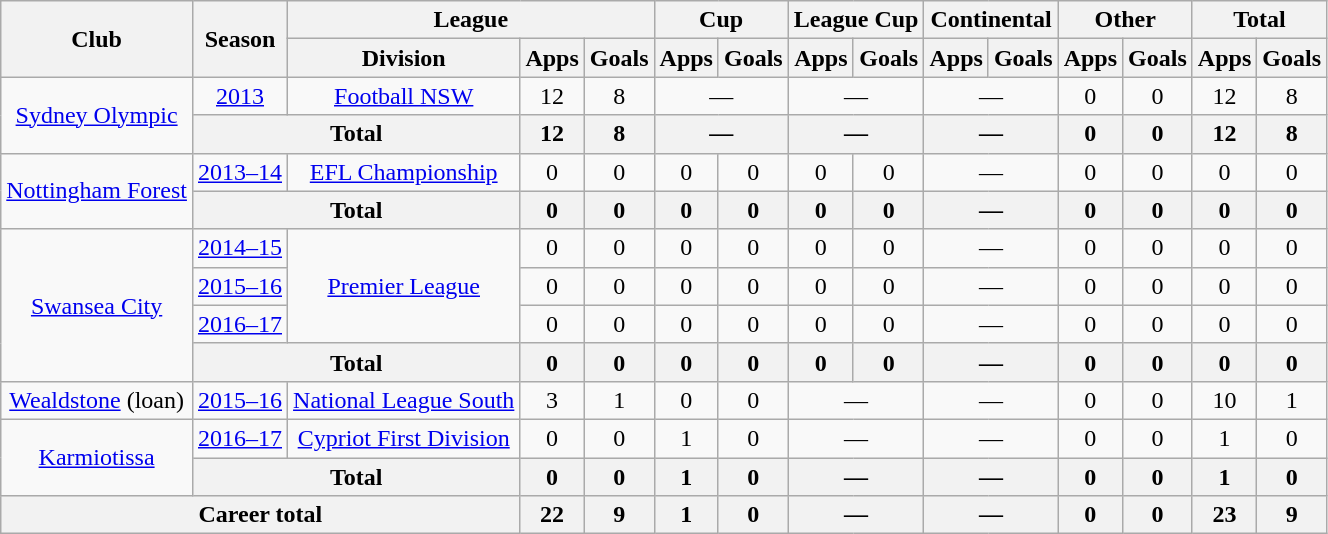<table class="wikitable" style="text-align:center">
<tr>
<th rowspan="2">Club</th>
<th rowspan="2">Season</th>
<th colspan="3">League</th>
<th colspan="2">Cup</th>
<th colspan="2">League Cup</th>
<th colspan="2">Continental</th>
<th colspan="2">Other</th>
<th colspan="2">Total</th>
</tr>
<tr>
<th>Division</th>
<th>Apps</th>
<th>Goals</th>
<th>Apps</th>
<th>Goals</th>
<th>Apps</th>
<th>Goals</th>
<th>Apps</th>
<th>Goals</th>
<th>Apps</th>
<th>Goals</th>
<th>Apps</th>
<th>Goals</th>
</tr>
<tr>
<td rowspan="2"><a href='#'>Sydney Olympic</a></td>
<td><a href='#'>2013</a></td>
<td rowspan="1"><a href='#'>Football NSW</a></td>
<td>12</td>
<td>8</td>
<td colspan="2">—</td>
<td colspan="2">—</td>
<td colspan="2">—</td>
<td>0</td>
<td>0</td>
<td>12</td>
<td>8</td>
</tr>
<tr>
<th colspan="2">Total</th>
<th>12</th>
<th>8</th>
<th colspan="2">—</th>
<th colspan="2">—</th>
<th colspan="2">—</th>
<th>0</th>
<th>0</th>
<th>12</th>
<th>8</th>
</tr>
<tr>
<td rowspan="2"><a href='#'>Nottingham Forest</a></td>
<td><a href='#'>2013–14</a></td>
<td rowspan="1"><a href='#'>EFL Championship</a></td>
<td>0</td>
<td>0</td>
<td>0</td>
<td>0</td>
<td>0</td>
<td>0</td>
<td colspan="2">—</td>
<td>0</td>
<td>0</td>
<td>0</td>
<td>0</td>
</tr>
<tr>
<th colspan="2">Total</th>
<th>0</th>
<th>0</th>
<th>0</th>
<th>0</th>
<th>0</th>
<th>0</th>
<th colspan="2">—</th>
<th>0</th>
<th>0</th>
<th>0</th>
<th>0</th>
</tr>
<tr>
<td rowspan="4"><a href='#'>Swansea City</a></td>
<td><a href='#'>2014–15</a></td>
<td rowspan="3"><a href='#'>Premier League</a></td>
<td>0</td>
<td>0</td>
<td>0</td>
<td>0</td>
<td>0</td>
<td>0</td>
<td colspan="2">—</td>
<td>0</td>
<td>0</td>
<td>0</td>
<td>0</td>
</tr>
<tr>
<td><a href='#'>2015–16</a></td>
<td>0</td>
<td>0</td>
<td>0</td>
<td>0</td>
<td>0</td>
<td>0</td>
<td colspan="2">—</td>
<td>0</td>
<td>0</td>
<td>0</td>
<td>0</td>
</tr>
<tr>
<td><a href='#'>2016–17</a></td>
<td>0</td>
<td>0</td>
<td>0</td>
<td>0</td>
<td>0</td>
<td>0</td>
<td colspan="2">—</td>
<td>0</td>
<td>0</td>
<td>0</td>
<td>0</td>
</tr>
<tr>
<th colspan="2">Total</th>
<th>0</th>
<th>0</th>
<th>0</th>
<th>0</th>
<th>0</th>
<th>0</th>
<th colspan="2">—</th>
<th>0</th>
<th>0</th>
<th>0</th>
<th>0</th>
</tr>
<tr>
<td rowspan="1"><a href='#'>Wealdstone</a> (loan)</td>
<td><a href='#'>2015–16</a></td>
<td rowspan="1"><a href='#'>National League South</a></td>
<td>3</td>
<td>1</td>
<td>0</td>
<td>0</td>
<td colspan="2">—</td>
<td colspan="2">—</td>
<td>0</td>
<td>0</td>
<td>10</td>
<td>1</td>
</tr>
<tr>
<td rowspan="2"><a href='#'>Karmiotissa</a></td>
<td><a href='#'>2016–17</a></td>
<td rowspan="1"><a href='#'>Cypriot First Division</a></td>
<td>0</td>
<td>0</td>
<td>1</td>
<td>0</td>
<td colspan="2">—</td>
<td colspan="2">—</td>
<td>0</td>
<td>0</td>
<td>1</td>
<td>0</td>
</tr>
<tr>
<th colspan="2">Total</th>
<th>0</th>
<th>0</th>
<th>1</th>
<th>0</th>
<th colspan="2">—</th>
<th colspan="2">—</th>
<th>0</th>
<th>0</th>
<th>1</th>
<th>0</th>
</tr>
<tr>
<th colspan="3">Career total</th>
<th>22</th>
<th>9</th>
<th>1</th>
<th>0</th>
<th colspan="2">—</th>
<th colspan="2">—</th>
<th>0</th>
<th>0</th>
<th>23</th>
<th>9</th>
</tr>
</table>
